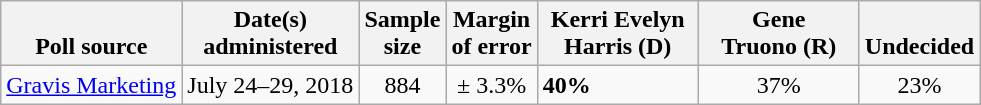<table class="wikitable">
<tr valign=bottom>
<th>Poll source</th>
<th>Date(s)<br>administered</th>
<th>Sample<br>size</th>
<th>Margin<br>of error</th>
<th style="width:100px;">Kerri Evelyn<br>Harris (D)</th>
<th style="width:100px;">Gene<br>Truono (R)</th>
<th>Undecided</th>
</tr>
<tr>
<td><a href='#'>Gravis Marketing</a></td>
<td align=center>July 24–29, 2018</td>
<td align=center>884</td>
<td align=center>± 3.3%</td>
<td><strong>40%</strong></td>
<td align=center>37%</td>
<td align=center>23%</td>
</tr>
</table>
